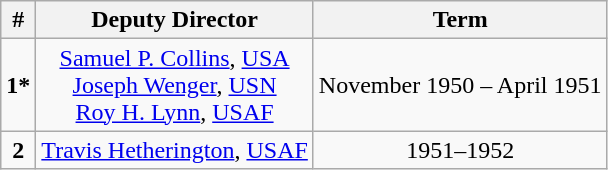<table class="wikitable" style="text-align:center">
<tr>
<th>#</th>
<th>Deputy Director</th>
<th>Term</th>
</tr>
<tr>
<td><strong>1*</strong></td>
<td><a href='#'>Samuel P. Collins</a>, <a href='#'>USA</a> <br> <a href='#'>Joseph Wenger</a>, <a href='#'>USN</a> <br> <a href='#'>Roy H. Lynn</a>, <a href='#'>USAF</a></td>
<td>November 1950 – April 1951</td>
</tr>
<tr>
<td><strong>2</strong></td>
<td><a href='#'>Travis Hetherington</a>, <a href='#'>USAF</a></td>
<td>1951–1952</td>
</tr>
</table>
